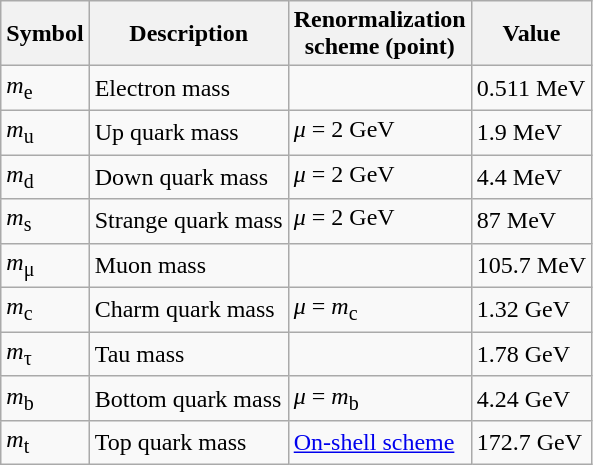<table class="wikitable" style="margin:0 0 1em 1em;">
<tr>
<th>Symbol</th>
<th>Description</th>
<th>Renormalization<br> scheme (point)</th>
<th>Value</th>
</tr>
<tr>
<td><em>m</em><sub>e</sub></td>
<td>Electron mass</td>
<td></td>
<td>0.511 MeV</td>
</tr>
<tr>
<td><em>m</em><sub>u</sub></td>
<td>Up quark mass</td>
<td><em>μ</em><sub><a href='#'></a></sub> = 2 GeV</td>
<td>1.9 MeV</td>
</tr>
<tr>
<td><em>m</em><sub>d</sub></td>
<td>Down quark mass</td>
<td><em>μ</em><sub></sub> = 2 GeV</td>
<td>4.4 MeV</td>
</tr>
<tr>
<td><em>m</em><sub>s</sub></td>
<td>Strange quark mass</td>
<td><em>μ</em><sub></sub> = 2 GeV</td>
<td>87 MeV</td>
</tr>
<tr>
<td><em>m</em><sub>μ</sub></td>
<td>Muon mass</td>
<td></td>
<td>105.7 MeV</td>
</tr>
<tr>
<td><em>m</em><sub>c</sub></td>
<td>Charm quark mass</td>
<td><em>μ</em><sub></sub> = <em>m</em><sub>c</sub></td>
<td>1.32 GeV</td>
</tr>
<tr>
<td><em>m</em><sub>τ</sub></td>
<td>Tau mass</td>
<td></td>
<td>1.78 GeV</td>
</tr>
<tr>
<td><em>m</em><sub>b</sub></td>
<td>Bottom quark mass</td>
<td><em>μ</em><sub></sub> = <em>m</em><sub>b</sub></td>
<td>4.24 GeV</td>
</tr>
<tr>
<td><em>m</em><sub>t</sub></td>
<td>Top quark mass</td>
<td><a href='#'>On-shell scheme</a></td>
<td>172.7 GeV</td>
</tr>
</table>
